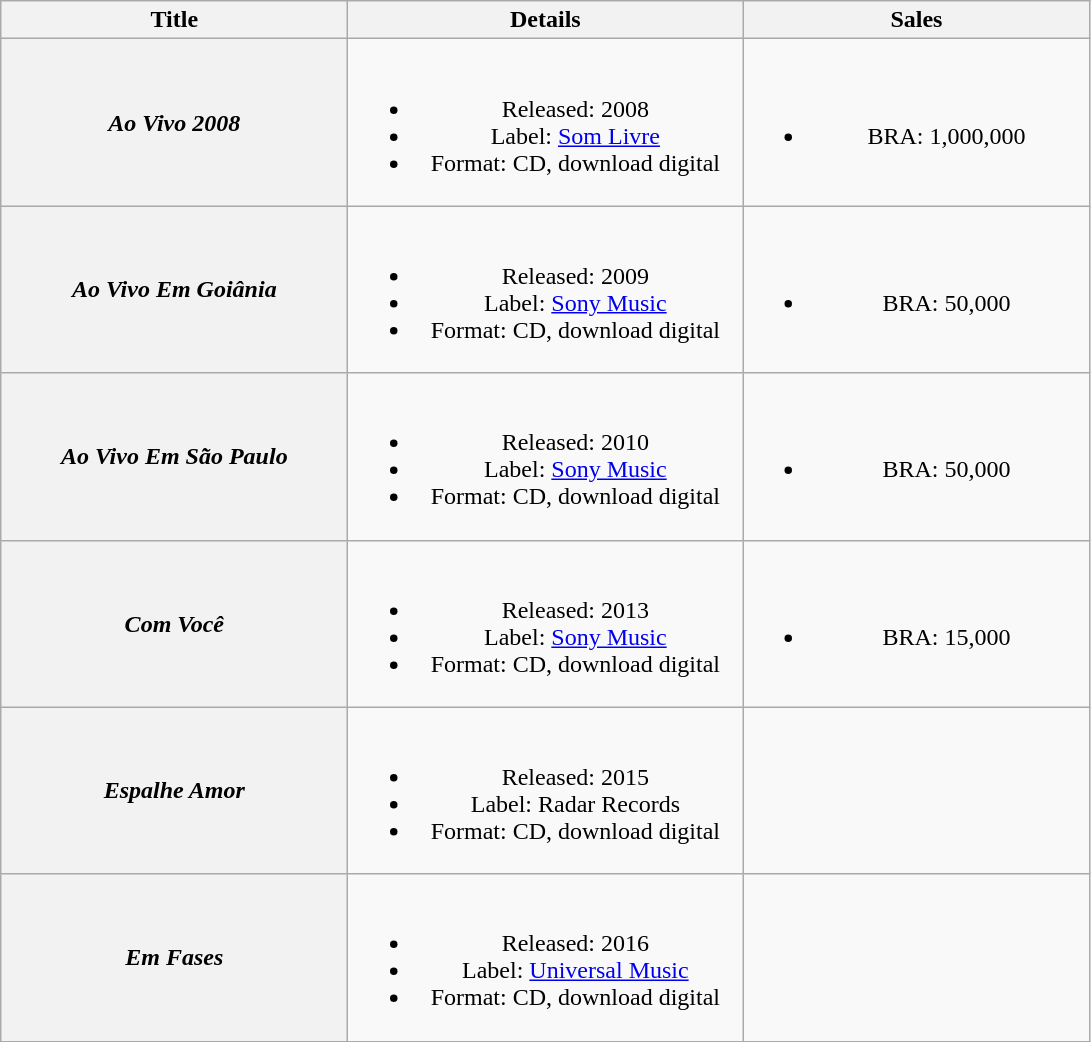<table class="wikitable plainrowheaders" style="text-align:center;">
<tr>
<th scope="col" style="width:14em;">Title</th>
<th scope="col" style="width:16em;">Details</th>
<th scope="col" style="width:14em;">Sales</th>
</tr>
<tr>
<th scope="row"><em>Ao Vivo 2008</em></th>
<td><br><ul><li>Released: 2008</li><li>Label: <a href='#'>Som Livre</a></li><li>Format: CD, download digital</li></ul></td>
<td><br><ul><li>BRA: 1,000,000</li></ul></td>
</tr>
<tr>
<th scope="row"><em>Ao Vivo Em Goiânia</em></th>
<td><br><ul><li>Released: 2009</li><li>Label: <a href='#'>Sony Music</a></li><li>Format: CD, download digital</li></ul></td>
<td><br><ul><li>BRA: 50,000</li></ul></td>
</tr>
<tr>
<th scope="row"><em>Ao Vivo Em São Paulo</em></th>
<td><br><ul><li>Released: 2010</li><li>Label: <a href='#'>Sony Music</a></li><li>Format: CD, download digital</li></ul></td>
<td><br><ul><li>BRA: 50,000</li></ul></td>
</tr>
<tr>
<th scope="row"><em>Com Você</em></th>
<td><br><ul><li>Released: 2013</li><li>Label: <a href='#'>Sony Music</a></li><li>Format: CD, download digital</li></ul></td>
<td><br><ul><li>BRA: 15,000</li></ul></td>
</tr>
<tr>
<th scope="row"><em>Espalhe Amor</em></th>
<td><br><ul><li>Released: 2015</li><li>Label: Radar Records</li><li>Format: CD, download digital</li></ul></td>
<td></td>
</tr>
<tr>
<th scope="row"><em>Em Fases</em></th>
<td><br><ul><li>Released: 2016</li><li>Label: <a href='#'>Universal Music</a></li><li>Format: CD, download digital</li></ul></td>
<td></td>
</tr>
</table>
